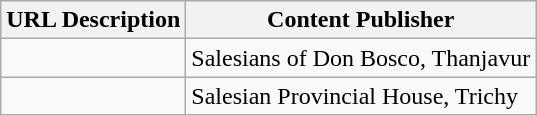<table class="wikitable" border="1">
<tr>
<th>URL Description</th>
<th>Content Publisher</th>
</tr>
<tr>
<td> </td>
<td>Salesians of Don Bosco, Thanjavur</td>
</tr>
<tr>
<td></td>
<td>Salesian Provincial House, Trichy</td>
</tr>
</table>
